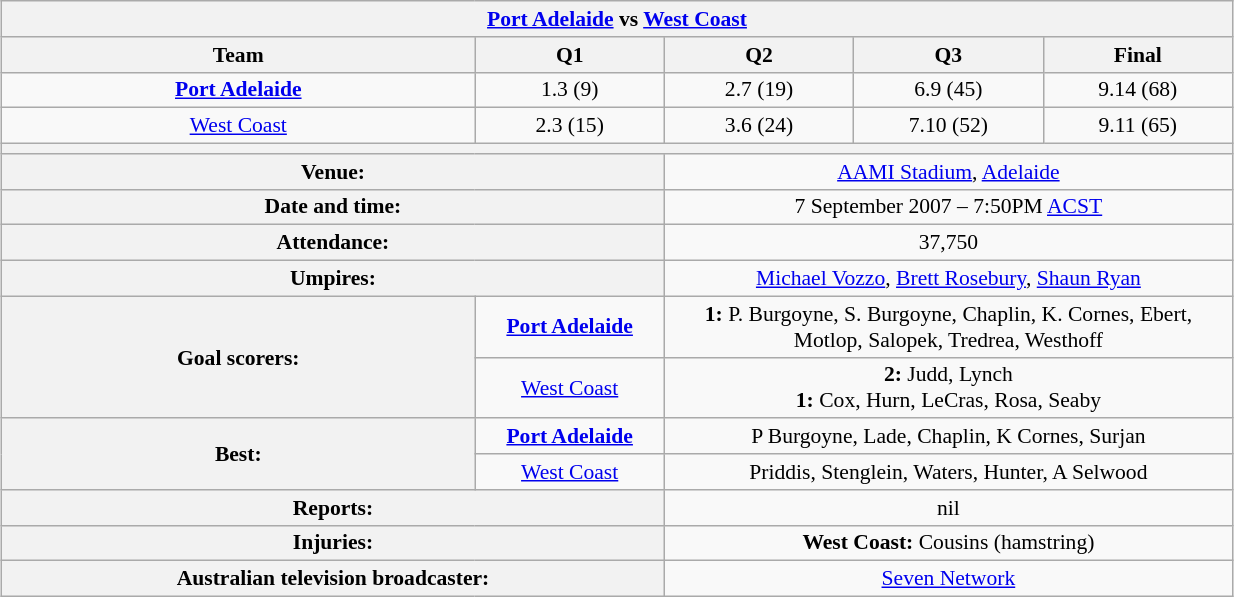<table class="wikitable" style="margin:1em auto; font-size:90%; text-align:center; width:65%;">
<tr>
<th colspan="5"><strong><a href='#'>Port Adelaide</a></strong> vs <a href='#'>West Coast</a></th>
</tr>
<tr>
<th width=25%>Team</th>
<th width=10%>Q1</th>
<th width=10%>Q2</th>
<th width=10%>Q3</th>
<th width=10%>Final</th>
</tr>
<tr>
<td><strong><a href='#'>Port Adelaide</a></strong></td>
<td>1.3 (9)</td>
<td>2.7 (19)</td>
<td>6.9 (45)</td>
<td>9.14 (68)</td>
</tr>
<tr>
<td><a href='#'>West Coast</a></td>
<td>2.3 (15)</td>
<td>3.6 (24)</td>
<td>7.10 (52)</td>
<td>9.11 (65)</td>
</tr>
<tr>
<th colspan="5"></th>
</tr>
<tr>
<th colspan="2">Venue:</th>
<td colspan="3"><a href='#'>AAMI Stadium</a>, <a href='#'>Adelaide</a></td>
</tr>
<tr>
<th colspan="2">Date and time:</th>
<td colspan="3">7 September 2007 – 7:50PM <a href='#'>ACST</a></td>
</tr>
<tr>
<th colspan="2">Attendance:</th>
<td colspan="3">37,750</td>
</tr>
<tr>
<th colspan="2">Umpires:</th>
<td colspan="3"><a href='#'>Michael Vozzo</a>, <a href='#'>Brett Rosebury</a>, <a href='#'>Shaun Ryan</a></td>
</tr>
<tr>
<th rowspan="2">Goal scorers:</th>
<td><strong><a href='#'>Port Adelaide</a></strong></td>
<td colspan="3"><strong>1:</strong> P. Burgoyne, S. Burgoyne, Chaplin, K. Cornes, Ebert, Motlop, Salopek, Tredrea, Westhoff</td>
</tr>
<tr>
<td><a href='#'>West Coast</a></td>
<td colspan="3"><strong>2:</strong> Judd, Lynch<br><strong>1:</strong> Cox, Hurn, LeCras, Rosa, Seaby</td>
</tr>
<tr>
<th rowspan="2">Best:</th>
<td><strong><a href='#'>Port Adelaide</a></strong></td>
<td colspan="3">P Burgoyne, Lade, Chaplin, K Cornes, Surjan</td>
</tr>
<tr>
<td><a href='#'>West Coast</a></td>
<td colspan="3">Priddis, Stenglein, Waters, Hunter, A Selwood</td>
</tr>
<tr>
<th colspan="2">Reports:</th>
<td colspan="3">nil</td>
</tr>
<tr>
<th colspan="2">Injuries:</th>
<td colspan="3"><strong>West Coast:</strong> Cousins (hamstring)</td>
</tr>
<tr>
<th colspan="2">Australian television broadcaster:</th>
<td colspan="3"><a href='#'>Seven Network</a></td>
</tr>
</table>
